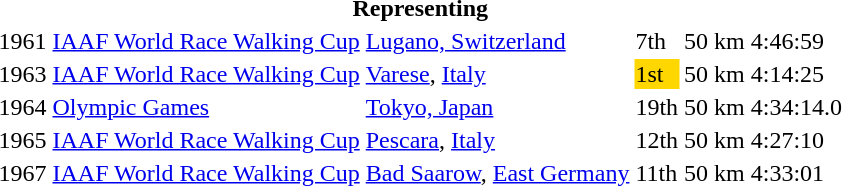<table>
<tr>
<th colspan="6">Representing </th>
</tr>
<tr>
<td>1961</td>
<td><a href='#'>IAAF World Race Walking Cup</a></td>
<td><a href='#'>Lugano, Switzerland</a></td>
<td>7th</td>
<td>50 km</td>
<td>4:46:59</td>
</tr>
<tr>
<td>1963</td>
<td><a href='#'>IAAF World Race Walking Cup</a></td>
<td><a href='#'>Varese</a>, <a href='#'>Italy</a></td>
<td bgcolor="gold">1st</td>
<td>50 km</td>
<td>4:14:25</td>
</tr>
<tr>
<td>1964</td>
<td><a href='#'>Olympic Games</a></td>
<td><a href='#'>Tokyo, Japan</a></td>
<td>19th</td>
<td>50 km</td>
<td>4:34:14.0</td>
</tr>
<tr>
<td>1965</td>
<td><a href='#'>IAAF World Race Walking Cup</a></td>
<td><a href='#'>Pescara</a>, <a href='#'>Italy</a></td>
<td>12th</td>
<td>50 km</td>
<td>4:27:10</td>
</tr>
<tr>
<td>1967</td>
<td><a href='#'>IAAF World Race Walking Cup</a></td>
<td><a href='#'>Bad Saarow</a>, <a href='#'>East Germany</a></td>
<td>11th</td>
<td>50 km</td>
<td>4:33:01</td>
</tr>
</table>
